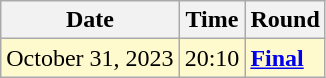<table class="wikitable">
<tr>
<th>Date</th>
<th>Time</th>
<th>Round</th>
</tr>
<tr style=background:lemonchiffon>
<td>October 31, 2023</td>
<td>20:10</td>
<td><strong><a href='#'>Final</a></strong></td>
</tr>
</table>
